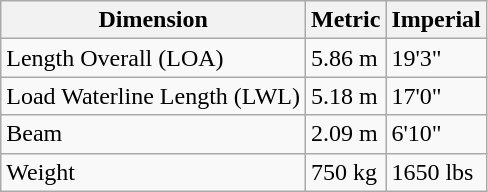<table class="wikitable">
<tr>
<th>Dimension</th>
<th>Metric</th>
<th>Imperial</th>
</tr>
<tr>
<td>Length Overall (LOA)</td>
<td>5.86 m</td>
<td>19'3"</td>
</tr>
<tr>
<td>Load Waterline Length (LWL)</td>
<td>5.18 m</td>
<td>17'0"</td>
</tr>
<tr>
<td>Beam</td>
<td>2.09 m</td>
<td>6'10"</td>
</tr>
<tr>
<td>Weight</td>
<td>750 kg</td>
<td>1650 lbs</td>
</tr>
</table>
